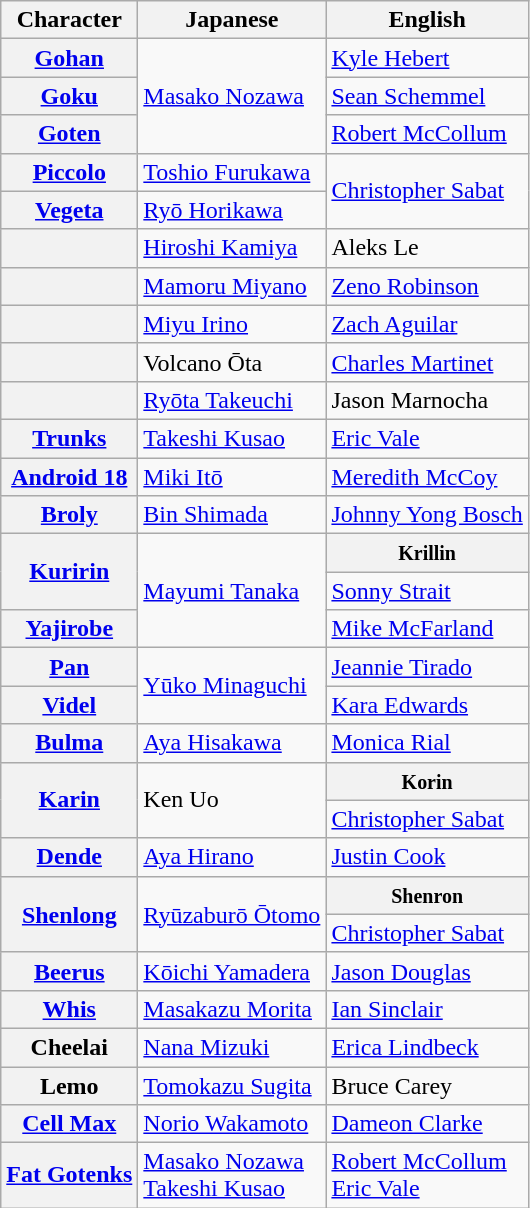<table class="wikitable plainrowheaders">
<tr>
<th>Character</th>
<th>Japanese</th>
<th>English</th>
</tr>
<tr>
<th scope="row"><a href='#'>Gohan</a></th>
<td rowspan="3"><a href='#'>Masako Nozawa</a></td>
<td><a href='#'>Kyle Hebert</a></td>
</tr>
<tr>
<th scope="row"><a href='#'>Goku</a></th>
<td><a href='#'>Sean Schemmel</a></td>
</tr>
<tr>
<th scope="row"><a href='#'>Goten</a></th>
<td><a href='#'>Robert McCollum</a></td>
</tr>
<tr>
<th scope="row"><a href='#'>Piccolo</a></th>
<td><a href='#'>Toshio Furukawa</a></td>
<td rowspan="2"><a href='#'>Christopher Sabat</a></td>
</tr>
<tr>
<th scope="row"><a href='#'>Vegeta</a></th>
<td><a href='#'>Ryō Horikawa</a></td>
</tr>
<tr>
<th scope="row"></th>
<td><a href='#'>Hiroshi Kamiya</a></td>
<td>Aleks Le</td>
</tr>
<tr>
<th scope="row"></th>
<td><a href='#'>Mamoru Miyano</a></td>
<td><a href='#'>Zeno Robinson</a></td>
</tr>
<tr>
<th scope="row"></th>
<td><a href='#'>Miyu Irino</a></td>
<td><a href='#'>Zach Aguilar</a></td>
</tr>
<tr>
<th scope="row"></th>
<td>Volcano Ōta</td>
<td><a href='#'>Charles Martinet</a></td>
</tr>
<tr>
<th scope="row"></th>
<td><a href='#'>Ryōta Takeuchi</a></td>
<td>Jason Marnocha</td>
</tr>
<tr>
<th scope="row"><a href='#'>Trunks</a></th>
<td><a href='#'>Takeshi Kusao</a></td>
<td><a href='#'>Eric Vale</a></td>
</tr>
<tr>
<th scope="row"><a href='#'>Android 18</a></th>
<td><a href='#'>Miki Itō</a></td>
<td><a href='#'>Meredith McCoy</a></td>
</tr>
<tr>
<th scope="row"><a href='#'>Broly</a></th>
<td><a href='#'>Bin Shimada</a></td>
<td><a href='#'>Johnny Yong Bosch</a></td>
</tr>
<tr>
<th scope="row" rowspan="2"><a href='#'>Kuririn</a></th>
<td rowspan="3"><a href='#'>Mayumi Tanaka</a></td>
<th><small>Krillin</small></th>
</tr>
<tr>
<td><a href='#'>Sonny Strait</a></td>
</tr>
<tr>
<th scope="row"><a href='#'>Yajirobe</a></th>
<td><a href='#'>Mike McFarland</a></td>
</tr>
<tr>
<th scope="row"><a href='#'>Pan</a></th>
<td rowspan="2"><a href='#'>Yūko Minaguchi</a></td>
<td><a href='#'>Jeannie Tirado</a></td>
</tr>
<tr>
<th scope="row"><a href='#'>Videl</a></th>
<td><a href='#'>Kara Edwards</a></td>
</tr>
<tr>
<th scope="row"><a href='#'>Bulma</a></th>
<td><a href='#'>Aya Hisakawa</a></td>
<td><a href='#'>Monica Rial</a></td>
</tr>
<tr>
<th scope="row" rowspan="2"><a href='#'>Karin</a></th>
<td rowspan="2">Ken Uo</td>
<th><small>Korin</small></th>
</tr>
<tr>
<td><a href='#'>Christopher Sabat</a></td>
</tr>
<tr>
<th scope="row"><a href='#'>Dende</a></th>
<td><a href='#'>Aya Hirano</a></td>
<td><a href='#'>Justin Cook</a></td>
</tr>
<tr>
<th scope="row" rowspan="2"><a href='#'>Shenlong</a></th>
<td rowspan="2"><a href='#'>Ryūzaburō Ōtomo</a></td>
<th><small>Shenron</small></th>
</tr>
<tr>
<td><a href='#'>Christopher Sabat</a></td>
</tr>
<tr>
<th scope="row"><a href='#'>Beerus</a></th>
<td><a href='#'>Kōichi Yamadera</a></td>
<td><a href='#'>Jason Douglas</a></td>
</tr>
<tr>
<th scope="row"><a href='#'>Whis</a></th>
<td><a href='#'>Masakazu Morita</a></td>
<td><a href='#'>Ian Sinclair</a></td>
</tr>
<tr>
<th scope="row">Cheelai</th>
<td scope="row"><a href='#'>Nana Mizuki</a></td>
<td scope="row"><a href='#'>Erica Lindbeck</a></td>
</tr>
<tr>
<th scope="row">Lemo</th>
<td><a href='#'>Tomokazu Sugita</a></td>
<td>Bruce Carey</td>
</tr>
<tr>
<th scope="row"><a href='#'>Cell Max</a></th>
<td><a href='#'>Norio Wakamoto</a></td>
<td><a href='#'>Dameon Clarke</a></td>
</tr>
<tr>
<th scope="row"><a href='#'>Fat Gotenks</a></th>
<td><a href='#'>Masako Nozawa</a><br><a href='#'>Takeshi Kusao</a></td>
<td><a href='#'>Robert McCollum</a><br><a href='#'>Eric Vale</a></td>
</tr>
</table>
